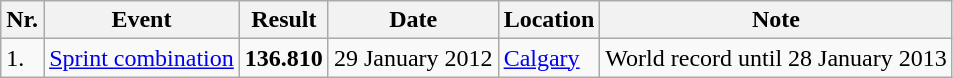<table class="wikitable">
<tr>
<th>Nr.</th>
<th>Event</th>
<th>Result</th>
<th>Date</th>
<th>Location</th>
<th>Note</th>
</tr>
<tr>
<td>1.</td>
<td><a href='#'>Sprint combination</a></td>
<td><strong>136.810</strong></td>
<td>29 January 2012</td>
<td><a href='#'>Calgary</a></td>
<td>World record until 28 January 2013</td>
</tr>
</table>
